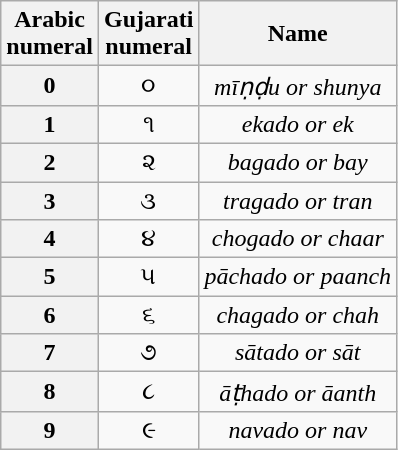<table class="wikitable" style="text-align:center">
<tr>
<th>Arabic<br>numeral</th>
<th>Gujarati<br>numeral</th>
<th>Name</th>
</tr>
<tr>
<th>0</th>
<td>૦</td>
<td><em>mīṇḍu or shunya</em></td>
</tr>
<tr>
<th>1</th>
<td>૧</td>
<td><em>ekado or ek</em></td>
</tr>
<tr>
<th>2</th>
<td>૨</td>
<td><em>bagado or bay</em></td>
</tr>
<tr>
<th>3</th>
<td>૩</td>
<td><em>tragado or tran</em></td>
</tr>
<tr>
<th>4</th>
<td>૪</td>
<td><em>chogado or chaar</em></td>
</tr>
<tr>
<th>5</th>
<td>૫</td>
<td><em>pāchado or paanch</em></td>
</tr>
<tr>
<th>6</th>
<td>૬</td>
<td><em>chagado or chah</em></td>
</tr>
<tr>
<th>7</th>
<td>૭</td>
<td><em>sātado or sāt</em></td>
</tr>
<tr>
<th>8</th>
<td>૮</td>
<td><em>āṭhado or āanth</em></td>
</tr>
<tr>
<th>9</th>
<td>૯</td>
<td><em>navado or nav</em></td>
</tr>
</table>
